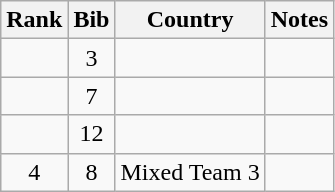<table class="wikitable" style="text-align:center;">
<tr>
<th>Rank</th>
<th>Bib</th>
<th>Country</th>
<th>Notes</th>
</tr>
<tr>
<td></td>
<td>3</td>
<td align=left></td>
<td></td>
</tr>
<tr>
<td></td>
<td>7</td>
<td align=left></td>
<td></td>
</tr>
<tr>
<td></td>
<td>12</td>
<td align=left></td>
<td></td>
</tr>
<tr>
<td>4</td>
<td>8</td>
<td align=left>Mixed Team 3</td>
<td></td>
</tr>
</table>
